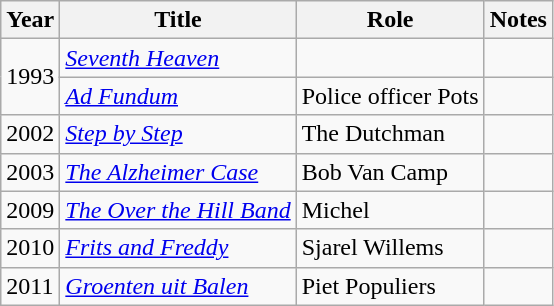<table class="wikitable sortable">
<tr>
<th>Year</th>
<th>Title</th>
<th>Role</th>
<th class="unsortable">Notes</th>
</tr>
<tr>
<td rowspan=2>1993</td>
<td><em><a href='#'>Seventh Heaven</a></em></td>
<td></td>
<td></td>
</tr>
<tr>
<td><em><a href='#'>Ad Fundum</a></em></td>
<td>Police officer Pots</td>
<td></td>
</tr>
<tr>
<td>2002</td>
<td><em><a href='#'>Step by Step</a></em></td>
<td>The Dutchman</td>
<td></td>
</tr>
<tr>
<td>2003</td>
<td><em><a href='#'>The Alzheimer Case</a></em></td>
<td>Bob Van Camp</td>
<td></td>
</tr>
<tr>
<td>2009</td>
<td><em><a href='#'>The Over the Hill Band</a></em></td>
<td>Michel</td>
<td></td>
</tr>
<tr>
<td>2010</td>
<td><em><a href='#'>Frits and Freddy</a></em></td>
<td>Sjarel Willems</td>
<td></td>
</tr>
<tr>
<td>2011</td>
<td><em><a href='#'>Groenten uit Balen</a></em></td>
<td>Piet Populiers</td>
<td></td>
</tr>
</table>
